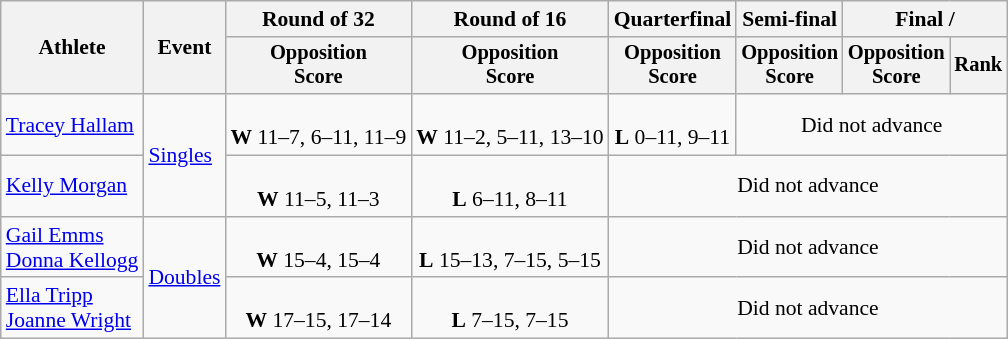<table class=wikitable style="font-size:90%">
<tr>
<th rowspan="2">Athlete</th>
<th rowspan="2">Event</th>
<th>Round of 32</th>
<th>Round of 16</th>
<th>Quarterfinal</th>
<th>Semi-final</th>
<th colspan=2>Final / </th>
</tr>
<tr style="font-size:95%">
<th>Opposition<br>Score</th>
<th>Opposition<br>Score</th>
<th>Opposition<br>Score</th>
<th>Opposition<br>Score</th>
<th>Opposition<br>Score</th>
<th>Rank</th>
</tr>
<tr align=center>
<td align=left><a href='#'>Tracey Hallam</a></td>
<td align=left rowspan=2><a href='#'>Singles</a></td>
<td><br><strong>W</strong> 11–7, 6–11, 11–9</td>
<td><br><strong>W</strong> 11–2, 5–11, 13–10</td>
<td><br><strong>L</strong> 0–11, 9–11</td>
<td colspan=3>Did not advance</td>
</tr>
<tr align=center>
<td align=left><a href='#'>Kelly Morgan</a></td>
<td><br><strong>W</strong> 11–5, 11–3</td>
<td><br><strong>L</strong> 6–11, 8–11</td>
<td colspan=4>Did not advance</td>
</tr>
<tr align=center>
<td align=left><a href='#'>Gail Emms</a><br><a href='#'>Donna Kellogg</a></td>
<td align=left rowspan=2><a href='#'>Doubles</a></td>
<td><br><strong>W</strong> 15–4, 15–4</td>
<td><br><strong>L</strong> 15–13, 7–15, 5–15</td>
<td colspan=4>Did not advance</td>
</tr>
<tr align=center>
<td align=left><a href='#'>Ella Tripp</a><br><a href='#'>Joanne Wright</a></td>
<td><br><strong>W</strong> 17–15, 17–14</td>
<td><br><strong>L</strong> 7–15, 7–15</td>
<td colspan=4>Did not advance</td>
</tr>
</table>
